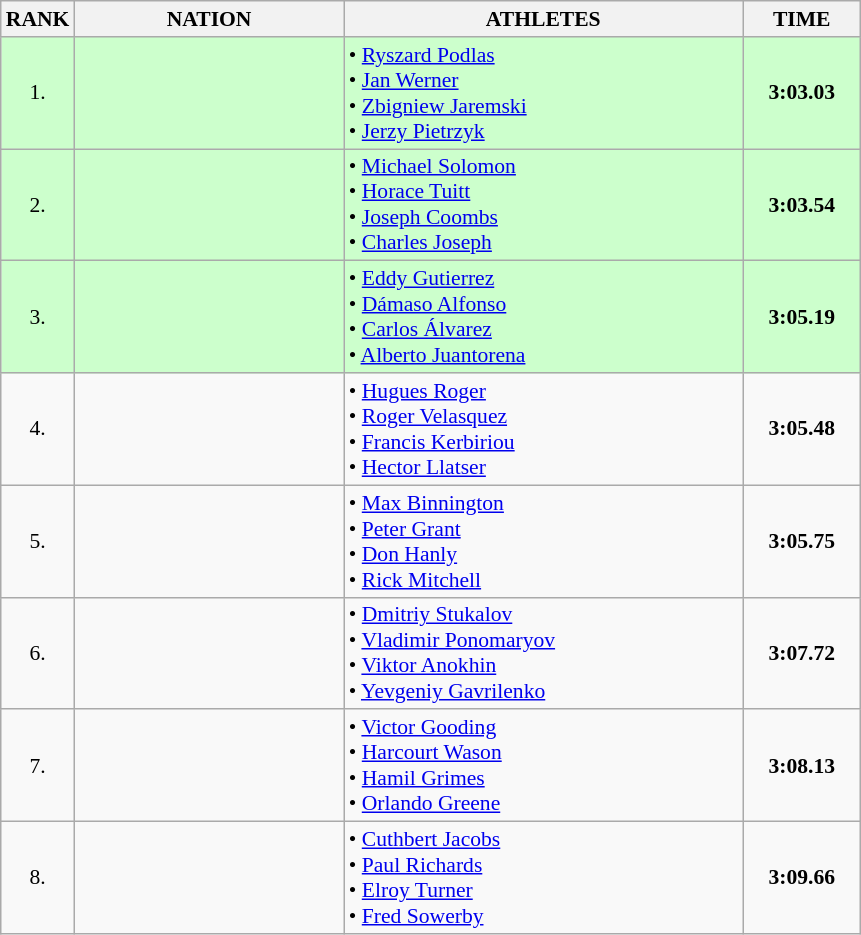<table class="wikitable" style="border-collapse: collapse; font-size: 90%;">
<tr>
<th>RANK</th>
<th style="width: 12em">NATION</th>
<th style="width: 18em">ATHLETES</th>
<th style="width: 5em">TIME</th>
</tr>
<tr style="background:#ccffcc;">
<td align="center">1.</td>
<td align="center"></td>
<td>• <a href='#'>Ryszard Podlas</a><br>• <a href='#'>Jan Werner</a><br>• <a href='#'>Zbigniew Jaremski</a><br>• <a href='#'>Jerzy Pietrzyk</a></td>
<td align="center"><strong>3:03.03</strong></td>
</tr>
<tr style="background:#ccffcc;">
<td align="center">2.</td>
<td align="center"></td>
<td>• <a href='#'>Michael Solomon</a><br>• <a href='#'>Horace Tuitt</a><br>• <a href='#'>Joseph Coombs</a><br>• <a href='#'>Charles Joseph</a></td>
<td align="center"><strong>3:03.54</strong></td>
</tr>
<tr style="background:#ccffcc;">
<td align="center">3.</td>
<td align="center"></td>
<td>• <a href='#'>Eddy Gutierrez</a><br>• <a href='#'>Dámaso Alfonso</a><br>• <a href='#'>Carlos Álvarez</a><br>• <a href='#'>Alberto Juantorena</a></td>
<td align="center"><strong>3:05.19</strong></td>
</tr>
<tr>
<td align="center">4.</td>
<td align="center"></td>
<td>• <a href='#'>Hugues Roger</a><br>• <a href='#'>Roger Velasquez</a><br>• <a href='#'>Francis Kerbiriou</a><br>• <a href='#'>Hector Llatser</a></td>
<td align="center"><strong>3:05.48</strong></td>
</tr>
<tr>
<td align="center">5.</td>
<td align="center"></td>
<td>• <a href='#'>Max Binnington</a><br>• <a href='#'>Peter Grant</a><br>• <a href='#'>Don Hanly</a><br>• <a href='#'>Rick Mitchell</a></td>
<td align="center"><strong>3:05.75</strong></td>
</tr>
<tr>
<td align="center">6.</td>
<td align="center"></td>
<td>• <a href='#'>Dmitriy Stukalov</a><br>• <a href='#'>Vladimir Ponomaryov</a><br>• <a href='#'>Viktor Anokhin</a><br>• <a href='#'>Yevgeniy Gavrilenko</a></td>
<td align="center"><strong>3:07.72</strong></td>
</tr>
<tr>
<td align="center">7.</td>
<td align="center"></td>
<td>• <a href='#'>Victor Gooding</a><br>• <a href='#'>Harcourt Wason</a><br>• <a href='#'>Hamil Grimes</a><br>• <a href='#'>Orlando Greene</a></td>
<td align="center"><strong>3:08.13</strong></td>
</tr>
<tr>
<td align="center">8.</td>
<td align="center"></td>
<td>• <a href='#'>Cuthbert Jacobs</a><br>• <a href='#'>Paul Richards</a><br>• <a href='#'>Elroy Turner</a><br>• <a href='#'>Fred Sowerby</a></td>
<td align="center"><strong>3:09.66</strong></td>
</tr>
</table>
